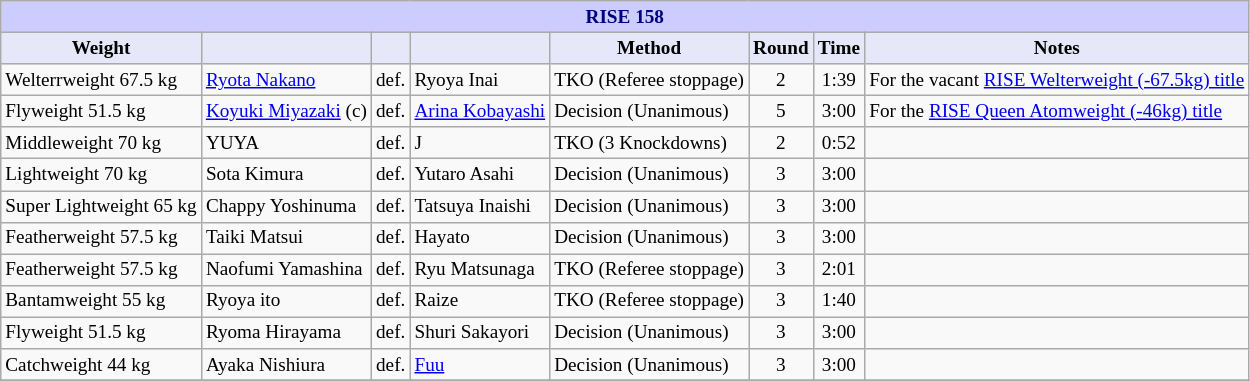<table class="wikitable" style="font-size: 80%;">
<tr>
<th colspan="8" style="background-color: #ccf; color: #000080; text-align: center;"><strong>RISE 158</strong></th>
</tr>
<tr>
<th colspan="1" style="background-color: #E6E8FA; color: #000000; text-align: center;">Weight</th>
<th colspan="1" style="background-color: #E6E8FA; color: #000000; text-align: center;"></th>
<th colspan="1" style="background-color: #E6E8FA; color: #000000; text-align: center;"></th>
<th colspan="1" style="background-color: #E6E8FA; color: #000000; text-align: center;"></th>
<th colspan="1" style="background-color: #E6E8FA; color: #000000; text-align: center;">Method</th>
<th colspan="1" style="background-color: #E6E8FA; color: #000000; text-align: center;">Round</th>
<th colspan="1" style="background-color: #E6E8FA; color: #000000; text-align: center;">Time</th>
<th colspan="1" style="background-color: #E6E8FA; color: #000000; text-align: center;">Notes</th>
</tr>
<tr>
<td>Welterrweight 67.5 kg</td>
<td> <a href='#'>Ryota Nakano</a></td>
<td align=center>def.</td>
<td> Ryoya Inai</td>
<td>TKO (Referee stoppage)</td>
<td align=center>2</td>
<td align=center>1:39</td>
<td>For the vacant <a href='#'>RISE Welterweight (-67.5kg) title</a></td>
</tr>
<tr>
<td>Flyweight 51.5 kg</td>
<td> <a href='#'>Koyuki Miyazaki</a> (c)</td>
<td align=center>def.</td>
<td> <a href='#'>Arina Kobayashi</a></td>
<td>Decision (Unanimous)</td>
<td align=center>5</td>
<td align=center>3:00</td>
<td>For the <a href='#'>RISE Queen Atomweight (-46kg) title</a></td>
</tr>
<tr>
<td>Middleweight 70 kg</td>
<td> YUYA</td>
<td align=center>def.</td>
<td> J</td>
<td>TKO (3 Knockdowns)</td>
<td align=center>2</td>
<td align=center>0:52</td>
<td></td>
</tr>
<tr>
<td>Lightweight 70 kg</td>
<td> Sota Kimura</td>
<td align=center>def.</td>
<td> Yutaro Asahi</td>
<td>Decision (Unanimous)</td>
<td align=center>3</td>
<td align=center>3:00</td>
<td></td>
</tr>
<tr>
<td>Super Lightweight 65 kg</td>
<td> Chappy Yoshinuma</td>
<td align=center>def.</td>
<td> Tatsuya Inaishi</td>
<td>Decision (Unanimous)</td>
<td align=center>3</td>
<td align=center>3:00</td>
<td></td>
</tr>
<tr>
<td>Featherweight 57.5 kg</td>
<td> Taiki Matsui</td>
<td align=center>def.</td>
<td> Hayato</td>
<td>Decision (Unanimous)</td>
<td align=center>3</td>
<td align=center>3:00</td>
<td></td>
</tr>
<tr>
<td>Featherweight 57.5 kg</td>
<td> Naofumi Yamashina</td>
<td align=center>def.</td>
<td> Ryu Matsunaga</td>
<td>TKO (Referee stoppage)</td>
<td align=center>3</td>
<td align=center>2:01</td>
<td></td>
</tr>
<tr>
<td>Bantamweight 55 kg</td>
<td> Ryoya ito</td>
<td align=center>def.</td>
<td> Raize</td>
<td>TKO (Referee stoppage)</td>
<td align=center>3</td>
<td align=center>1:40</td>
<td></td>
</tr>
<tr>
<td>Flyweight 51.5 kg</td>
<td> Ryoma Hirayama</td>
<td align=center>def.</td>
<td> Shuri Sakayori</td>
<td>Decision (Unanimous)</td>
<td align=center>3</td>
<td align=center>3:00</td>
<td></td>
</tr>
<tr>
<td>Catchweight 44 kg</td>
<td> Ayaka Nishiura</td>
<td align=center>def.</td>
<td> <a href='#'>Fuu</a></td>
<td>Decision (Unanimous)</td>
<td align=center>3</td>
<td align=center>3:00</td>
<td></td>
</tr>
<tr>
</tr>
</table>
